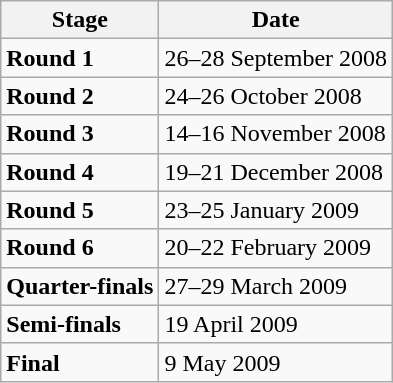<table class="wikitable">
<tr>
<th><strong>Stage</strong></th>
<th><strong>Date</strong></th>
</tr>
<tr>
<td><strong>Round 1</strong></td>
<td>26–28 September 2008</td>
</tr>
<tr>
<td><strong>Round 2</strong></td>
<td>24–26 October 2008</td>
</tr>
<tr>
<td><strong>Round 3</strong></td>
<td>14–16 November 2008</td>
</tr>
<tr>
<td><strong>Round 4</strong></td>
<td>19–21 December 2008</td>
</tr>
<tr>
<td><strong>Round 5</strong></td>
<td>23–25 January 2009</td>
</tr>
<tr>
<td><strong>Round 6</strong></td>
<td>20–22 February 2009</td>
</tr>
<tr>
<td><strong>Quarter-finals</strong></td>
<td>27–29 March 2009</td>
</tr>
<tr>
<td><strong>Semi-finals</strong></td>
<td>19 April 2009</td>
</tr>
<tr>
<td><strong>Final</strong></td>
<td>9 May 2009</td>
</tr>
</table>
